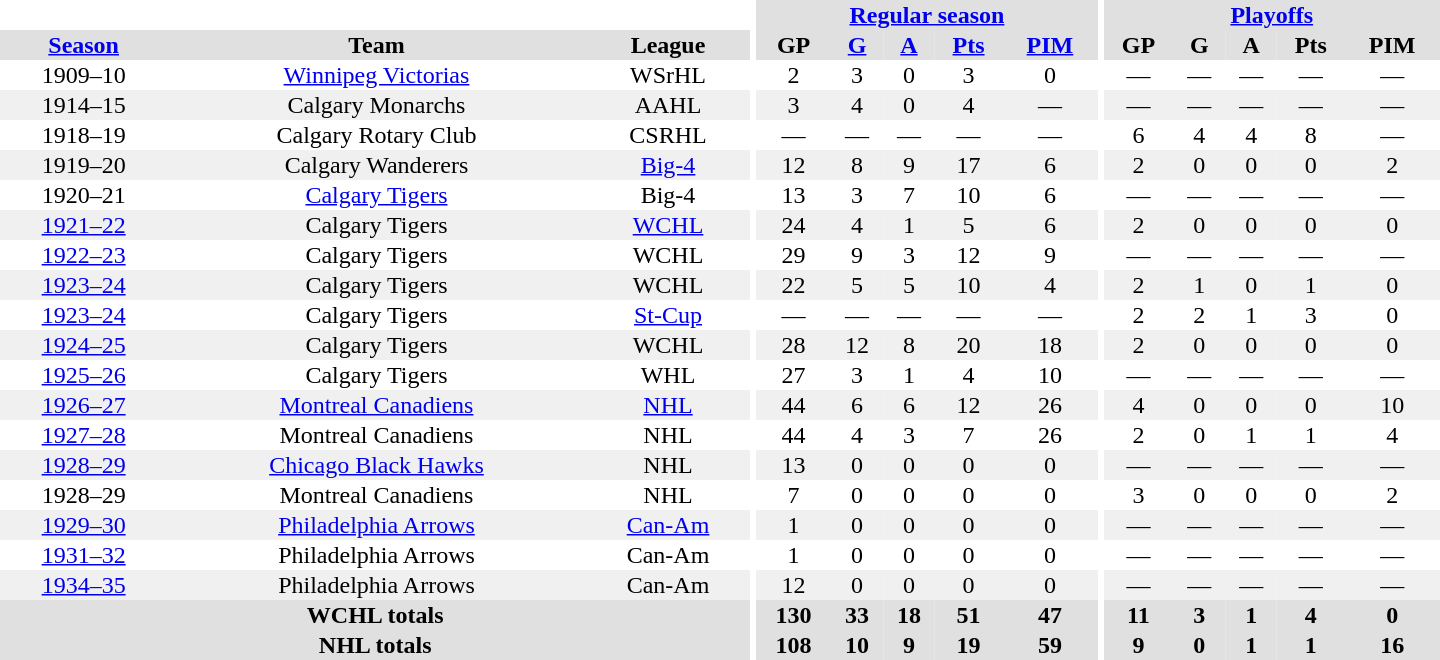<table border="0" cellpadding="1" cellspacing="0" style="text-align:center; width:60em">
<tr bgcolor="#e0e0e0">
<th colspan="3" bgcolor="#ffffff"></th>
<th rowspan="100" bgcolor="#ffffff"></th>
<th colspan="5"><a href='#'>Regular season</a></th>
<th rowspan="100" bgcolor="#ffffff"></th>
<th colspan="5"><a href='#'>Playoffs</a></th>
</tr>
<tr bgcolor="#e0e0e0">
<th><a href='#'>Season</a></th>
<th>Team</th>
<th>League</th>
<th>GP</th>
<th><a href='#'>G</a></th>
<th><a href='#'>A</a></th>
<th><a href='#'>Pts</a></th>
<th><a href='#'>PIM</a></th>
<th>GP</th>
<th>G</th>
<th>A</th>
<th>Pts</th>
<th>PIM</th>
</tr>
<tr>
<td>1909–10</td>
<td><a href='#'>Winnipeg Victorias</a></td>
<td>WSrHL</td>
<td>2</td>
<td>3</td>
<td>0</td>
<td>3</td>
<td>0</td>
<td>—</td>
<td>—</td>
<td>—</td>
<td>—</td>
<td>—</td>
</tr>
<tr bgcolor="#f0f0f0">
<td>1914–15</td>
<td>Calgary Monarchs</td>
<td>AAHL</td>
<td>3</td>
<td>4</td>
<td>0</td>
<td>4</td>
<td>—</td>
<td>—</td>
<td>—</td>
<td>—</td>
<td>—</td>
<td>—</td>
</tr>
<tr>
<td>1918–19</td>
<td>Calgary Rotary Club</td>
<td>CSRHL</td>
<td>—</td>
<td>—</td>
<td>—</td>
<td>—</td>
<td>—</td>
<td>6</td>
<td>4</td>
<td>4</td>
<td>8</td>
<td>—</td>
</tr>
<tr bgcolor="#f0f0f0">
<td>1919–20</td>
<td>Calgary Wanderers</td>
<td><a href='#'>Big-4</a></td>
<td>12</td>
<td>8</td>
<td>9</td>
<td>17</td>
<td>6</td>
<td>2</td>
<td>0</td>
<td>0</td>
<td>0</td>
<td>2</td>
</tr>
<tr>
<td>1920–21</td>
<td><a href='#'>Calgary Tigers</a></td>
<td>Big-4</td>
<td>13</td>
<td>3</td>
<td>7</td>
<td>10</td>
<td>6</td>
<td>—</td>
<td>—</td>
<td>—</td>
<td>—</td>
<td>—</td>
</tr>
<tr bgcolor="#f0f0f0">
<td><a href='#'>1921–22</a></td>
<td>Calgary Tigers</td>
<td><a href='#'>WCHL</a></td>
<td>24</td>
<td>4</td>
<td>1</td>
<td>5</td>
<td>6</td>
<td>2</td>
<td>0</td>
<td>0</td>
<td>0</td>
<td>0</td>
</tr>
<tr>
<td><a href='#'>1922–23</a></td>
<td>Calgary Tigers</td>
<td>WCHL</td>
<td>29</td>
<td>9</td>
<td>3</td>
<td>12</td>
<td>9</td>
<td>—</td>
<td>—</td>
<td>—</td>
<td>—</td>
<td>—</td>
</tr>
<tr bgcolor="#f0f0f0">
<td><a href='#'>1923–24</a></td>
<td>Calgary Tigers</td>
<td>WCHL</td>
<td>22</td>
<td>5</td>
<td>5</td>
<td>10</td>
<td>4</td>
<td>2</td>
<td>1</td>
<td>0</td>
<td>1</td>
<td>0</td>
</tr>
<tr>
<td><a href='#'>1923–24</a></td>
<td>Calgary Tigers</td>
<td><a href='#'>St-Cup</a></td>
<td>—</td>
<td>—</td>
<td>—</td>
<td>—</td>
<td>—</td>
<td>2</td>
<td>2</td>
<td>1</td>
<td>3</td>
<td>0</td>
</tr>
<tr bgcolor="#f0f0f0">
<td><a href='#'>1924–25</a></td>
<td>Calgary Tigers</td>
<td>WCHL</td>
<td>28</td>
<td>12</td>
<td>8</td>
<td>20</td>
<td>18</td>
<td>2</td>
<td>0</td>
<td>0</td>
<td>0</td>
<td>0</td>
</tr>
<tr>
<td><a href='#'>1925–26</a></td>
<td>Calgary Tigers</td>
<td>WHL</td>
<td>27</td>
<td>3</td>
<td>1</td>
<td>4</td>
<td>10</td>
<td>—</td>
<td>—</td>
<td>—</td>
<td>—</td>
<td>—</td>
</tr>
<tr bgcolor="#f0f0f0">
<td><a href='#'>1926–27</a></td>
<td><a href='#'>Montreal Canadiens</a></td>
<td><a href='#'>NHL</a></td>
<td>44</td>
<td>6</td>
<td>6</td>
<td>12</td>
<td>26</td>
<td>4</td>
<td>0</td>
<td>0</td>
<td>0</td>
<td>10</td>
</tr>
<tr>
<td><a href='#'>1927–28</a></td>
<td>Montreal Canadiens</td>
<td>NHL</td>
<td>44</td>
<td>4</td>
<td>3</td>
<td>7</td>
<td>26</td>
<td>2</td>
<td>0</td>
<td>1</td>
<td>1</td>
<td>4</td>
</tr>
<tr bgcolor="#f0f0f0">
<td><a href='#'>1928–29</a></td>
<td><a href='#'>Chicago Black Hawks</a></td>
<td>NHL</td>
<td>13</td>
<td>0</td>
<td>0</td>
<td>0</td>
<td>0</td>
<td>—</td>
<td>—</td>
<td>—</td>
<td>—</td>
<td>—</td>
</tr>
<tr>
<td>1928–29</td>
<td>Montreal Canadiens</td>
<td>NHL</td>
<td>7</td>
<td>0</td>
<td>0</td>
<td>0</td>
<td>0</td>
<td>3</td>
<td>0</td>
<td>0</td>
<td>0</td>
<td>2</td>
</tr>
<tr bgcolor="#f0f0f0">
<td><a href='#'>1929–30</a></td>
<td><a href='#'>Philadelphia Arrows</a></td>
<td><a href='#'>Can-Am</a></td>
<td>1</td>
<td>0</td>
<td>0</td>
<td>0</td>
<td>0</td>
<td>—</td>
<td>—</td>
<td>—</td>
<td>—</td>
<td>—</td>
</tr>
<tr>
<td><a href='#'>1931–32</a></td>
<td>Philadelphia Arrows</td>
<td>Can-Am</td>
<td>1</td>
<td>0</td>
<td>0</td>
<td>0</td>
<td>0</td>
<td>—</td>
<td>—</td>
<td>—</td>
<td>—</td>
<td>—</td>
</tr>
<tr bgcolor="#f0f0f0">
<td><a href='#'>1934–35</a></td>
<td>Philadelphia Arrows</td>
<td>Can-Am</td>
<td>12</td>
<td>0</td>
<td>0</td>
<td>0</td>
<td>0</td>
<td>—</td>
<td>—</td>
<td>—</td>
<td>—</td>
<td>—</td>
</tr>
<tr bgcolor="#e0e0e0">
<th colspan="3">WCHL totals</th>
<th>130</th>
<th>33</th>
<th>18</th>
<th>51</th>
<th>47</th>
<th>11</th>
<th>3</th>
<th>1</th>
<th>4</th>
<th>0</th>
</tr>
<tr bgcolor="#e0e0e0">
<th colspan="3">NHL totals</th>
<th>108</th>
<th>10</th>
<th>9</th>
<th>19</th>
<th>59</th>
<th>9</th>
<th>0</th>
<th>1</th>
<th>1</th>
<th>16</th>
</tr>
</table>
